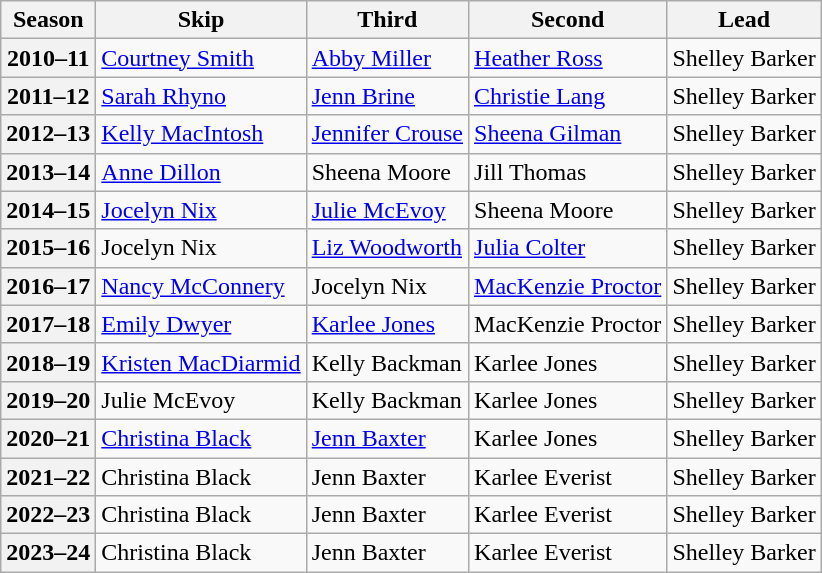<table class="wikitable">
<tr>
<th scope="col">Season</th>
<th scope="col">Skip</th>
<th scope="col">Third</th>
<th scope="col">Second</th>
<th scope="col">Lead</th>
</tr>
<tr>
<th scope="row">2010–11</th>
<td><a href='#'>Courtney Smith</a></td>
<td><a href='#'>Abby Miller</a></td>
<td><a href='#'>Heather Ross</a></td>
<td>Shelley Barker</td>
</tr>
<tr>
<th scope="row">2011–12</th>
<td><a href='#'>Sarah Rhyno</a></td>
<td><a href='#'>Jenn Brine</a></td>
<td><a href='#'>Christie Lang</a></td>
<td>Shelley Barker</td>
</tr>
<tr>
<th scope="row">2012–13</th>
<td><a href='#'>Kelly MacIntosh</a></td>
<td><a href='#'>Jennifer Crouse</a></td>
<td><a href='#'>Sheena Gilman</a></td>
<td>Shelley Barker</td>
</tr>
<tr>
<th scope="row">2013–14</th>
<td><a href='#'>Anne Dillon</a></td>
<td>Sheena Moore</td>
<td>Jill Thomas</td>
<td>Shelley Barker</td>
</tr>
<tr>
<th scope="row">2014–15</th>
<td><a href='#'>Jocelyn Nix</a></td>
<td><a href='#'>Julie McEvoy</a></td>
<td>Sheena Moore</td>
<td>Shelley Barker</td>
</tr>
<tr>
<th scope="row">2015–16</th>
<td>Jocelyn Nix</td>
<td><a href='#'>Liz Woodworth</a></td>
<td><a href='#'>Julia Colter</a></td>
<td>Shelley Barker</td>
</tr>
<tr>
<th scope="row">2016–17</th>
<td><a href='#'>Nancy McConnery</a></td>
<td>Jocelyn Nix</td>
<td><a href='#'>MacKenzie Proctor</a></td>
<td>Shelley Barker</td>
</tr>
<tr>
<th scope="row">2017–18</th>
<td><a href='#'>Emily Dwyer</a></td>
<td><a href='#'>Karlee Jones</a></td>
<td>MacKenzie Proctor</td>
<td>Shelley Barker</td>
</tr>
<tr>
<th scope="row">2018–19</th>
<td><a href='#'>Kristen MacDiarmid</a></td>
<td>Kelly Backman</td>
<td>Karlee Jones</td>
<td>Shelley Barker</td>
</tr>
<tr>
<th scope="row">2019–20</th>
<td>Julie McEvoy</td>
<td>Kelly Backman</td>
<td>Karlee Jones</td>
<td>Shelley Barker</td>
</tr>
<tr>
<th scope="row">2020–21</th>
<td><a href='#'>Christina Black</a></td>
<td><a href='#'>Jenn Baxter</a></td>
<td>Karlee Jones</td>
<td>Shelley Barker</td>
</tr>
<tr>
<th scope="row">2021–22</th>
<td>Christina Black</td>
<td>Jenn Baxter</td>
<td>Karlee Everist</td>
<td>Shelley Barker</td>
</tr>
<tr>
<th scope="row">2022–23</th>
<td>Christina Black</td>
<td>Jenn Baxter</td>
<td>Karlee Everist</td>
<td>Shelley Barker</td>
</tr>
<tr>
<th scope="row">2023–24</th>
<td>Christina Black</td>
<td>Jenn Baxter</td>
<td>Karlee Everist</td>
<td>Shelley Barker</td>
</tr>
</table>
